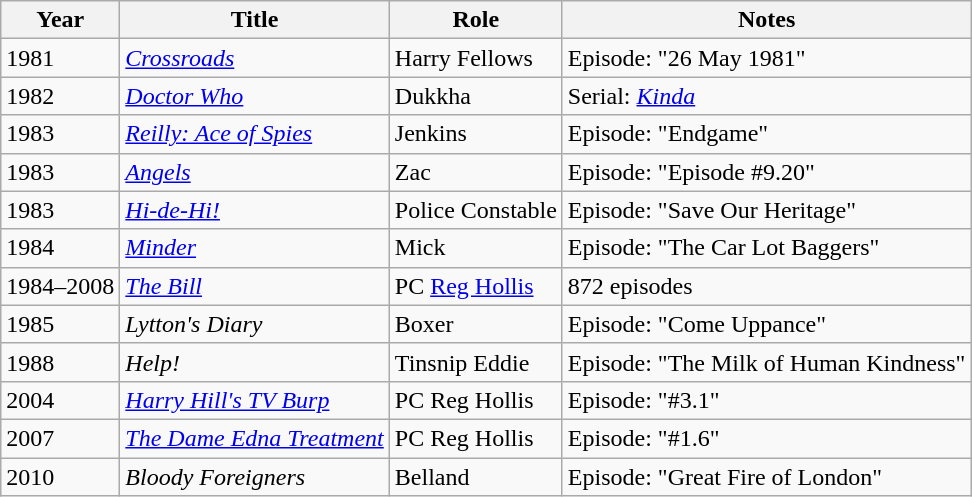<table class="wikitable sortable">
<tr>
<th>Year</th>
<th>Title</th>
<th>Role</th>
<th class="unsortable">Notes</th>
</tr>
<tr>
<td>1981</td>
<td><a href='#'><em>Crossroads</em></a></td>
<td>Harry Fellows</td>
<td>Episode: "26 May 1981"</td>
</tr>
<tr>
<td>1982</td>
<td><em><a href='#'>Doctor Who</a></em></td>
<td>Dukkha</td>
<td>Serial: <em><a href='#'>Kinda</a></em></td>
</tr>
<tr>
<td>1983</td>
<td><a href='#'><em>Reilly: Ace of Spies</em></a></td>
<td>Jenkins</td>
<td>Episode: "Endgame"</td>
</tr>
<tr>
<td>1983</td>
<td><a href='#'><em>Angels</em></a></td>
<td>Zac</td>
<td>Episode: "Episode #9.20"</td>
</tr>
<tr>
<td>1983</td>
<td><em><a href='#'>Hi-de-Hi!</a></em></td>
<td>Police Constable</td>
<td>Episode: "Save Our Heritage"</td>
</tr>
<tr>
<td>1984</td>
<td><a href='#'><em>Minder</em></a></td>
<td>Mick</td>
<td>Episode: "The Car Lot Baggers"</td>
</tr>
<tr>
<td>1984–2008</td>
<td><em><a href='#'>The Bill</a></em></td>
<td>PC <a href='#'>Reg Hollis</a></td>
<td>872 episodes</td>
</tr>
<tr>
<td>1985</td>
<td><em>Lytton's Diary</em></td>
<td>Boxer</td>
<td>Episode: "Come Uppance"</td>
</tr>
<tr>
<td>1988</td>
<td><em>Help!</em></td>
<td>Tinsnip Eddie</td>
<td>Episode: "The Milk of Human Kindness"</td>
</tr>
<tr>
<td>2004</td>
<td><em><a href='#'>Harry Hill's TV Burp</a></em></td>
<td>PC Reg Hollis</td>
<td>Episode: "#3.1"</td>
</tr>
<tr>
<td>2007</td>
<td><em><a href='#'>The Dame Edna Treatment</a></em></td>
<td>PC Reg Hollis</td>
<td>Episode: "#1.6"</td>
</tr>
<tr>
<td>2010</td>
<td><em>Bloody Foreigners</em></td>
<td>Belland</td>
<td>Episode: "Great Fire of London"</td>
</tr>
</table>
